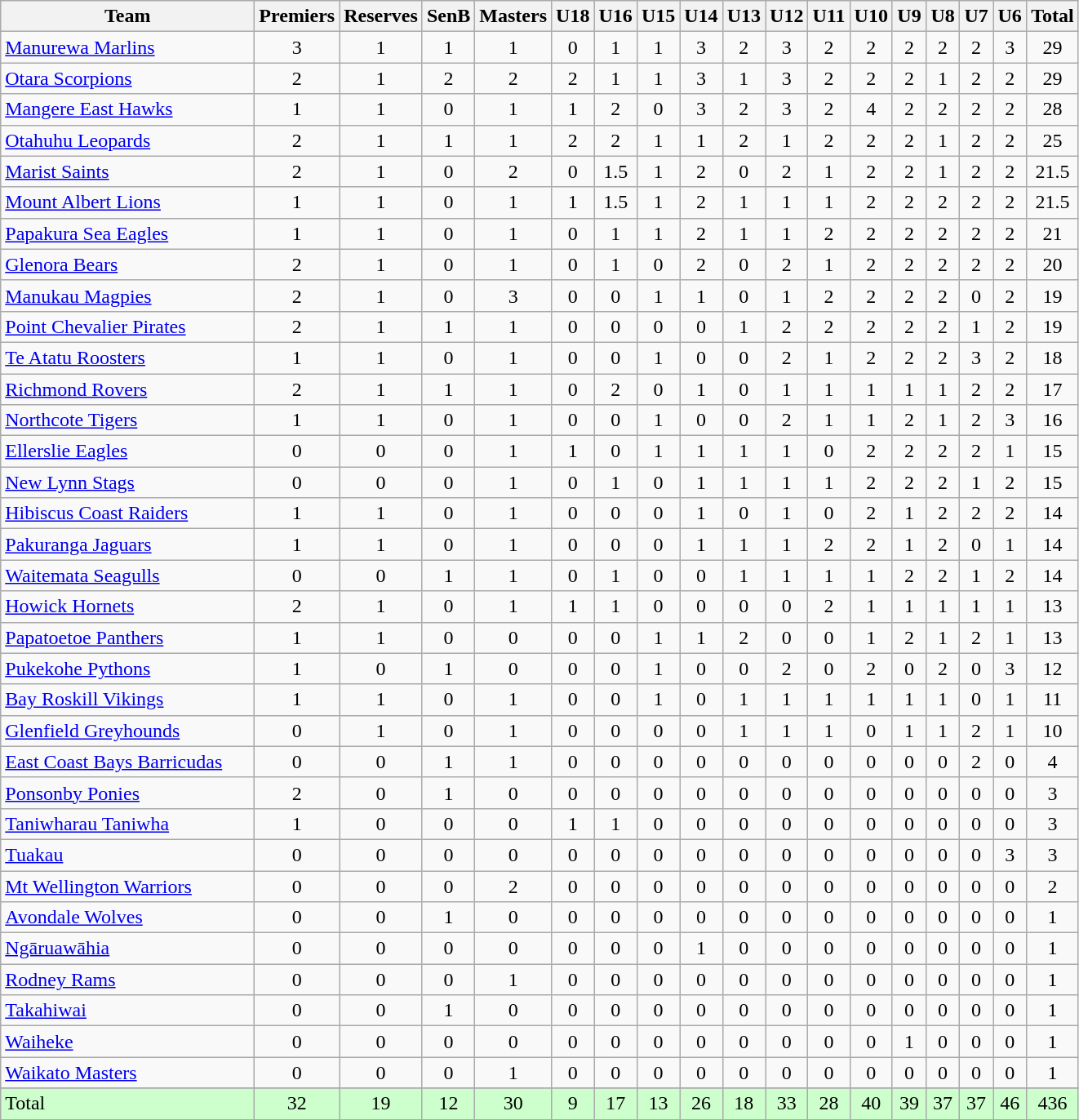<table class="wikitable" style="text-align:center;">
<tr>
<th width=200>Team</th>
<th width=20 abbr="Premiers">Premiers</th>
<th width=20 abbr="Reserves">Reserves</th>
<th width=35 abbr="Sen B">SenB</th>
<th width=20 abbr="Masters">Masters</th>
<th width=20 abbr="Under 18">U18</th>
<th width=20 abbr="Under 16">U16</th>
<th width=20 abbr="Under 15">U15</th>
<th width=20 abbr="Under 14">U14</th>
<th width=20 abbr="Under 13">U13</th>
<th width=20 abbr="Under 12">U12</th>
<th width=20 abbr="Under 11">U11</th>
<th width=20 abbr="Under 10">U10</th>
<th width=20 abbr="Under 9">U9</th>
<th width=20 abbr="Under 8">U8</th>
<th width=20 abbr="Under 7">U7</th>
<th width=20 abbr="Under 6">U6</th>
<th width=20 abbr="Total">Total</th>
</tr>
<tr>
<td style="text-align:left;"><a href='#'>Manurewa Marlins</a></td>
<td>3</td>
<td>1</td>
<td>1</td>
<td>1</td>
<td>0</td>
<td>1</td>
<td>1</td>
<td>3</td>
<td>2</td>
<td>3</td>
<td>2</td>
<td>2</td>
<td>2</td>
<td>2</td>
<td>2</td>
<td>3</td>
<td>29</td>
</tr>
<tr>
<td style="text-align:left;"><a href='#'>Otara Scorpions</a></td>
<td>2</td>
<td>1</td>
<td>2</td>
<td>2</td>
<td>2</td>
<td>1</td>
<td>1</td>
<td>3</td>
<td>1</td>
<td>3</td>
<td>2</td>
<td>2</td>
<td>2</td>
<td>1</td>
<td>2</td>
<td>2</td>
<td>29</td>
</tr>
<tr>
<td style="text-align:left;"><a href='#'>Mangere East Hawks</a></td>
<td>1</td>
<td>1</td>
<td>0</td>
<td>1</td>
<td>1</td>
<td>2</td>
<td>0</td>
<td>3</td>
<td>2</td>
<td>3</td>
<td>2</td>
<td>4</td>
<td>2</td>
<td>2</td>
<td>2</td>
<td>2</td>
<td>28</td>
</tr>
<tr>
<td style="text-align:left;"><a href='#'>Otahuhu Leopards</a></td>
<td>2</td>
<td>1</td>
<td>1</td>
<td>1</td>
<td>2</td>
<td>2</td>
<td>1</td>
<td>1</td>
<td>2</td>
<td>1</td>
<td>2</td>
<td>2</td>
<td>2</td>
<td>1</td>
<td>2</td>
<td>2</td>
<td>25</td>
</tr>
<tr>
<td style="text-align:left;"><a href='#'>Marist Saints</a></td>
<td>2</td>
<td>1</td>
<td>0</td>
<td>2</td>
<td>0</td>
<td>1.5</td>
<td>1</td>
<td>2</td>
<td>0</td>
<td>2</td>
<td>1</td>
<td>2</td>
<td>2</td>
<td>1</td>
<td>2</td>
<td>2</td>
<td>21.5</td>
</tr>
<tr>
<td style="text-align:left;"><a href='#'>Mount Albert Lions</a></td>
<td>1</td>
<td>1</td>
<td>0</td>
<td>1</td>
<td>1</td>
<td>1.5</td>
<td>1</td>
<td>2</td>
<td>1</td>
<td>1</td>
<td>1</td>
<td>2</td>
<td>2</td>
<td>2</td>
<td>2</td>
<td>2</td>
<td>21.5</td>
</tr>
<tr>
<td style="text-align:left;"><a href='#'>Papakura Sea Eagles</a></td>
<td>1</td>
<td>1</td>
<td>0</td>
<td>1</td>
<td>0</td>
<td>1</td>
<td>1</td>
<td>2</td>
<td>1</td>
<td>1</td>
<td>2</td>
<td>2</td>
<td>2</td>
<td>2</td>
<td>2</td>
<td>2</td>
<td>21</td>
</tr>
<tr>
<td style="text-align:left;"><a href='#'>Glenora Bears</a></td>
<td>2</td>
<td>1</td>
<td>0</td>
<td>1</td>
<td>0</td>
<td>1</td>
<td>0</td>
<td>2</td>
<td>0</td>
<td>2</td>
<td>1</td>
<td>2</td>
<td>2</td>
<td>2</td>
<td>2</td>
<td>2</td>
<td>20</td>
</tr>
<tr>
<td style="text-align:left;"><a href='#'>Manukau Magpies</a></td>
<td>2</td>
<td>1</td>
<td>0</td>
<td>3</td>
<td>0</td>
<td>0</td>
<td>1</td>
<td>1</td>
<td>0</td>
<td>1</td>
<td>2</td>
<td>2</td>
<td>2</td>
<td>2</td>
<td>0</td>
<td>2</td>
<td>19</td>
</tr>
<tr>
<td style="text-align:left;"><a href='#'>Point Chevalier Pirates</a></td>
<td>2</td>
<td>1</td>
<td>1</td>
<td>1</td>
<td>0</td>
<td>0</td>
<td>0</td>
<td>0</td>
<td>1</td>
<td>2</td>
<td>2</td>
<td>2</td>
<td>2</td>
<td>2</td>
<td>1</td>
<td>2</td>
<td>19</td>
</tr>
<tr>
<td style="text-align:left;"><a href='#'>Te Atatu Roosters</a></td>
<td>1</td>
<td>1</td>
<td>0</td>
<td>1</td>
<td>0</td>
<td>0</td>
<td>1</td>
<td>0</td>
<td>0</td>
<td>2</td>
<td>1</td>
<td>2</td>
<td>2</td>
<td>2</td>
<td>3</td>
<td>2</td>
<td>18</td>
</tr>
<tr>
<td style="text-align:left;"><a href='#'>Richmond Rovers</a></td>
<td>2</td>
<td>1</td>
<td>1</td>
<td>1</td>
<td>0</td>
<td>2</td>
<td>0</td>
<td>1</td>
<td>0</td>
<td>1</td>
<td>1</td>
<td>1</td>
<td>1</td>
<td>1</td>
<td>2</td>
<td>2</td>
<td>17</td>
</tr>
<tr>
<td style="text-align:left;"><a href='#'>Northcote Tigers</a></td>
<td>1</td>
<td>1</td>
<td>0</td>
<td>1</td>
<td>0</td>
<td>0</td>
<td>1</td>
<td>0</td>
<td>0</td>
<td>2</td>
<td>1</td>
<td>1</td>
<td>2</td>
<td>1</td>
<td>2</td>
<td>3</td>
<td>16</td>
</tr>
<tr>
<td style="text-align:left;"><a href='#'>Ellerslie Eagles</a></td>
<td>0</td>
<td>0</td>
<td>0</td>
<td>1</td>
<td>1</td>
<td>0</td>
<td>1</td>
<td>1</td>
<td>1</td>
<td>1</td>
<td>0</td>
<td>2</td>
<td>2</td>
<td>2</td>
<td>2</td>
<td>1</td>
<td>15</td>
</tr>
<tr>
<td style="text-align:left;"><a href='#'>New Lynn Stags</a></td>
<td>0</td>
<td>0</td>
<td>0</td>
<td>1</td>
<td>0</td>
<td>1</td>
<td>0</td>
<td>1</td>
<td>1</td>
<td>1</td>
<td>1</td>
<td>2</td>
<td>2</td>
<td>2</td>
<td>1</td>
<td>2</td>
<td>15</td>
</tr>
<tr>
<td style="text-align:left;"><a href='#'>Hibiscus Coast Raiders</a></td>
<td>1</td>
<td>1</td>
<td>0</td>
<td>1</td>
<td>0</td>
<td>0</td>
<td>0</td>
<td>1</td>
<td>0</td>
<td>1</td>
<td>0</td>
<td>2</td>
<td>1</td>
<td>2</td>
<td>2</td>
<td>2</td>
<td>14</td>
</tr>
<tr>
<td style="text-align:left;"><a href='#'>Pakuranga Jaguars</a></td>
<td>1</td>
<td>1</td>
<td>0</td>
<td>1</td>
<td>0</td>
<td>0</td>
<td>0</td>
<td>1</td>
<td>1</td>
<td>1</td>
<td>2</td>
<td>2</td>
<td>1</td>
<td>2</td>
<td>0</td>
<td>1</td>
<td>14</td>
</tr>
<tr>
<td style="text-align:left;"><a href='#'>Waitemata Seagulls</a></td>
<td>0</td>
<td>0</td>
<td>1</td>
<td>1</td>
<td>0</td>
<td>1</td>
<td>0</td>
<td>0</td>
<td>1</td>
<td>1</td>
<td>1</td>
<td>1</td>
<td>2</td>
<td>2</td>
<td>1</td>
<td>2</td>
<td>14</td>
</tr>
<tr>
<td style="text-align:left;"><a href='#'>Howick Hornets</a></td>
<td>2</td>
<td>1</td>
<td>0</td>
<td>1</td>
<td>1</td>
<td>1</td>
<td>0</td>
<td>0</td>
<td>0</td>
<td>0</td>
<td>2</td>
<td>1</td>
<td>1</td>
<td>1</td>
<td>1</td>
<td>1</td>
<td>13</td>
</tr>
<tr>
<td style="text-align:left;"><a href='#'>Papatoetoe Panthers</a></td>
<td>1</td>
<td>1</td>
<td>0</td>
<td>0</td>
<td>0</td>
<td>0</td>
<td>1</td>
<td>1</td>
<td>2</td>
<td>0</td>
<td>0</td>
<td>1</td>
<td>2</td>
<td>1</td>
<td>2</td>
<td>1</td>
<td>13</td>
</tr>
<tr>
<td style="text-align:left;"><a href='#'>Pukekohe Pythons</a></td>
<td>1</td>
<td>0</td>
<td>1</td>
<td>0</td>
<td>0</td>
<td>0</td>
<td>1</td>
<td>0</td>
<td>0</td>
<td>2</td>
<td>0</td>
<td>2</td>
<td>0</td>
<td>2</td>
<td>0</td>
<td>3</td>
<td>12</td>
</tr>
<tr>
<td style="text-align:left;"><a href='#'>Bay Roskill Vikings</a></td>
<td>1</td>
<td>1</td>
<td>0</td>
<td>1</td>
<td>0</td>
<td>0</td>
<td>1</td>
<td>0</td>
<td>1</td>
<td>1</td>
<td>1</td>
<td>1</td>
<td>1</td>
<td>1</td>
<td>0</td>
<td>1</td>
<td>11</td>
</tr>
<tr>
<td style="text-align:left;"><a href='#'>Glenfield Greyhounds</a></td>
<td>0</td>
<td>1</td>
<td>0</td>
<td>1</td>
<td>0</td>
<td>0</td>
<td>0</td>
<td>0</td>
<td>1</td>
<td>1</td>
<td>1</td>
<td>0</td>
<td>1</td>
<td>1</td>
<td>2</td>
<td>1</td>
<td>10</td>
</tr>
<tr>
<td style="text-align:left;"><a href='#'>East Coast Bays Barricudas</a></td>
<td>0</td>
<td>0</td>
<td>1</td>
<td>1</td>
<td>0</td>
<td>0</td>
<td>0</td>
<td>0</td>
<td>0</td>
<td>0</td>
<td>0</td>
<td>0</td>
<td>0</td>
<td>0</td>
<td>2</td>
<td>0</td>
<td>4</td>
</tr>
<tr>
<td style="text-align:left;"><a href='#'>Ponsonby Ponies</a></td>
<td>2</td>
<td>0</td>
<td>1</td>
<td>0</td>
<td>0</td>
<td>0</td>
<td>0</td>
<td>0</td>
<td>0</td>
<td>0</td>
<td>0</td>
<td>0</td>
<td>0</td>
<td>0</td>
<td>0</td>
<td>0</td>
<td>3</td>
</tr>
<tr>
<td style="text-align:left;"><a href='#'>Taniwharau Taniwha</a></td>
<td>1</td>
<td>0</td>
<td>0</td>
<td>0</td>
<td>1</td>
<td>1</td>
<td>0</td>
<td>0</td>
<td>0</td>
<td>0</td>
<td>0</td>
<td>0</td>
<td>0</td>
<td>0</td>
<td>0</td>
<td>0</td>
<td>3</td>
</tr>
<tr>
<td style="text-align:left;"><a href='#'>Tuakau</a></td>
<td>0</td>
<td>0</td>
<td>0</td>
<td>0</td>
<td>0</td>
<td>0</td>
<td>0</td>
<td>0</td>
<td>0</td>
<td>0</td>
<td>0</td>
<td>0</td>
<td>0</td>
<td>0</td>
<td>0</td>
<td>3</td>
<td>3</td>
</tr>
<tr>
<td style="text-align:left;"><a href='#'>Mt Wellington Warriors</a></td>
<td>0</td>
<td>0</td>
<td>0</td>
<td>2</td>
<td>0</td>
<td>0</td>
<td>0</td>
<td>0</td>
<td>0</td>
<td>0</td>
<td>0</td>
<td>0</td>
<td>0</td>
<td>0</td>
<td>0</td>
<td>0</td>
<td>2</td>
</tr>
<tr>
<td style="text-align:left;"><a href='#'>Avondale Wolves</a></td>
<td>0</td>
<td>0</td>
<td>1</td>
<td>0</td>
<td>0</td>
<td>0</td>
<td>0</td>
<td>0</td>
<td>0</td>
<td>0</td>
<td>0</td>
<td>0</td>
<td>0</td>
<td>0</td>
<td>0</td>
<td>0</td>
<td>1</td>
</tr>
<tr>
<td style="text-align:left;"><a href='#'>Ngāruawāhia</a></td>
<td>0</td>
<td>0</td>
<td>0</td>
<td>0</td>
<td>0</td>
<td>0</td>
<td>0</td>
<td>1</td>
<td>0</td>
<td>0</td>
<td>0</td>
<td>0</td>
<td>0</td>
<td>0</td>
<td>0</td>
<td>0</td>
<td>1</td>
</tr>
<tr>
<td style="text-align:left;"><a href='#'>Rodney Rams</a></td>
<td>0</td>
<td>0</td>
<td>0</td>
<td>1</td>
<td>0</td>
<td>0</td>
<td>0</td>
<td>0</td>
<td>0</td>
<td>0</td>
<td>0</td>
<td>0</td>
<td>0</td>
<td>0</td>
<td>0</td>
<td>0</td>
<td>1</td>
</tr>
<tr>
<td style="text-align:left;"><a href='#'>Takahiwai</a></td>
<td>0</td>
<td>0</td>
<td>1</td>
<td>0</td>
<td>0</td>
<td>0</td>
<td>0</td>
<td>0</td>
<td>0</td>
<td>0</td>
<td>0</td>
<td>0</td>
<td>0</td>
<td>0</td>
<td>0</td>
<td>0</td>
<td>1</td>
</tr>
<tr>
<td style="text-align:left;"><a href='#'>Waiheke</a></td>
<td>0</td>
<td>0</td>
<td>0</td>
<td>0</td>
<td>0</td>
<td>0</td>
<td>0</td>
<td>0</td>
<td>0</td>
<td>0</td>
<td>0</td>
<td>0</td>
<td>1</td>
<td>0</td>
<td>0</td>
<td>0</td>
<td>1</td>
</tr>
<tr>
<td style="text-align:left;"><a href='#'>Waikato Masters</a></td>
<td>0</td>
<td>0</td>
<td>0</td>
<td>1</td>
<td>0</td>
<td>0</td>
<td>0</td>
<td>0</td>
<td>0</td>
<td>0</td>
<td>0</td>
<td>0</td>
<td>0</td>
<td>0</td>
<td>0</td>
<td>0</td>
<td>1</td>
</tr>
<tr>
</tr>
<tr style="background: #ccffcc;">
<td style="text-align:left;">Total</td>
<td>32</td>
<td>19</td>
<td>12</td>
<td>30</td>
<td>9</td>
<td>17</td>
<td>13</td>
<td>26</td>
<td>18</td>
<td>33</td>
<td>28</td>
<td>40</td>
<td>39</td>
<td>37</td>
<td>37</td>
<td>46</td>
<td>436</td>
</tr>
<tr>
</tr>
</table>
